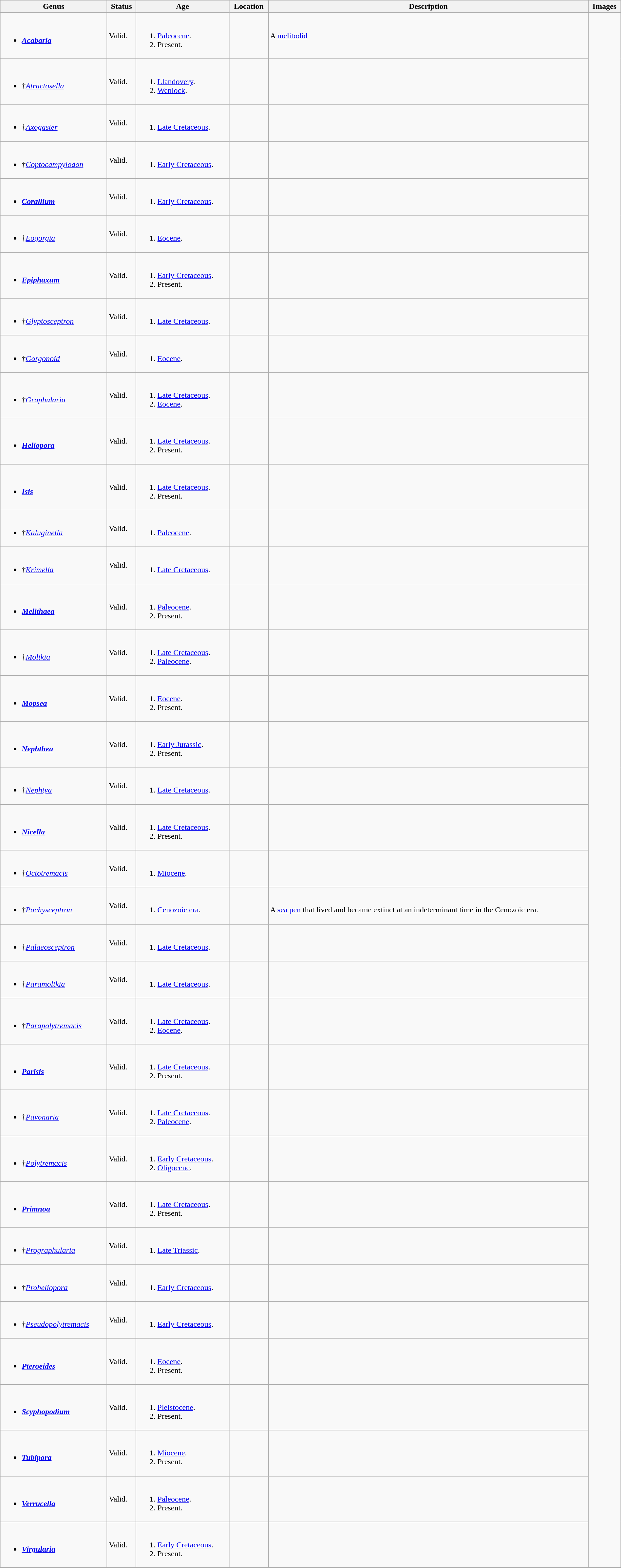<table class="wikitable sortable" align="center" width="100%">
<tr>
<th>Genus</th>
<th>Status</th>
<th>Age</th>
<th>Location</th>
<th class="unsortable">Description</th>
<th class="unsortable">Images</th>
</tr>
<tr>
<td><br><ul><li><strong><em><a href='#'>Acabaria</a></em></strong></li></ul></td>
<td>Valid.</td>
<td><br><ol><li><a href='#'>Paleocene</a>.</li><li>Present.</li></ol></td>
<td></td>
<td>A <a href='#'>melitodid</a></td>
<td rowspan="120"></td>
</tr>
<tr>
<td><br><ul><li>†<em><a href='#'>Atractosella</a></em></li></ul></td>
<td>Valid.</td>
<td><br><ol><li><a href='#'>Llandovery</a>.</li><li><a href='#'>Wenlock</a>.</li></ol></td>
<td></td>
<td></td>
</tr>
<tr>
<td><br><ul><li>†<em><a href='#'>Axogaster</a></em></li></ul></td>
<td>Valid.</td>
<td><br><ol><li><a href='#'>Late Cretaceous</a>.</li></ol></td>
<td></td>
<td></td>
</tr>
<tr>
<td><br><ul><li>†<em><a href='#'>Coptocampylodon</a></em></li></ul></td>
<td>Valid.</td>
<td><br><ol><li><a href='#'>Early Cretaceous</a>.</li></ol></td>
<td></td>
<td></td>
</tr>
<tr>
<td><br><ul><li><strong><em><a href='#'>Corallium</a></em></strong></li></ul></td>
<td>Valid.</td>
<td><br><ol><li><a href='#'>Early Cretaceous</a>.</li></ol></td>
<td></td>
<td></td>
</tr>
<tr>
<td><br><ul><li>†<em><a href='#'>Eogorgia</a></em></li></ul></td>
<td>Valid.</td>
<td><br><ol><li><a href='#'>Eocene</a>.</li></ol></td>
<td></td>
<td></td>
</tr>
<tr>
<td><br><ul><li><strong><em><a href='#'>Epiphaxum</a></em></strong></li></ul></td>
<td>Valid.</td>
<td><br><ol><li><a href='#'>Early Cretaceous</a>.</li><li>Present.</li></ol></td>
<td></td>
<td></td>
</tr>
<tr>
<td><br><ul><li>†<em><a href='#'>Glyptosceptron</a></em></li></ul></td>
<td>Valid.</td>
<td><br><ol><li><a href='#'>Late Cretaceous</a>.</li></ol></td>
<td></td>
<td></td>
</tr>
<tr>
<td><br><ul><li>†<em><a href='#'>Gorgonoid</a></em></li></ul></td>
<td>Valid.</td>
<td><br><ol><li><a href='#'>Eocene</a>.</li></ol></td>
<td></td>
<td></td>
</tr>
<tr>
<td><br><ul><li>†<em><a href='#'>Graphularia</a></em></li></ul></td>
<td>Valid.</td>
<td><br><ol><li><a href='#'>Late Cretaceous</a>.</li><li><a href='#'>Eocene</a>.</li></ol></td>
<td></td>
<td></td>
</tr>
<tr>
<td><br><ul><li><strong><em><a href='#'>Heliopora</a></em></strong></li></ul></td>
<td>Valid.</td>
<td><br><ol><li><a href='#'>Late Cretaceous</a>.</li><li>Present.</li></ol></td>
<td></td>
<td></td>
</tr>
<tr>
<td><br><ul><li><strong><em><a href='#'>Isis</a></em></strong></li></ul></td>
<td>Valid.</td>
<td><br><ol><li><a href='#'>Late Cretaceous</a>.</li><li>Present.</li></ol></td>
<td></td>
<td></td>
</tr>
<tr>
<td><br><ul><li>†<em><a href='#'>Kaluginella</a></em></li></ul></td>
<td>Valid.</td>
<td><br><ol><li><a href='#'>Paleocene</a>.</li></ol></td>
<td></td>
<td></td>
</tr>
<tr>
<td><br><ul><li>†<em><a href='#'>Krimella</a></em></li></ul></td>
<td>Valid.</td>
<td><br><ol><li><a href='#'>Late Cretaceous</a>.</li></ol></td>
<td></td>
<td></td>
</tr>
<tr>
<td><br><ul><li><strong><em><a href='#'>Melithaea</a></em></strong></li></ul></td>
<td>Valid.</td>
<td><br><ol><li><a href='#'>Paleocene</a>.</li><li>Present.</li></ol></td>
<td></td>
<td></td>
</tr>
<tr>
<td><br><ul><li>†<em><a href='#'>Moltkia</a></em></li></ul></td>
<td>Valid.</td>
<td><br><ol><li><a href='#'>Late Cretaceous</a>.</li><li><a href='#'>Paleocene</a>.</li></ol></td>
<td></td>
<td></td>
</tr>
<tr>
<td><br><ul><li><strong><em><a href='#'>Mopsea</a></em></strong></li></ul></td>
<td>Valid.</td>
<td><br><ol><li><a href='#'>Eocene</a>.</li><li>Present.</li></ol></td>
<td></td>
<td></td>
</tr>
<tr>
<td><br><ul><li><strong><em><a href='#'>Nephthea</a></em></strong></li></ul></td>
<td>Valid.</td>
<td><br><ol><li><a href='#'>Early Jurassic</a>.</li><li>Present.</li></ol></td>
<td></td>
<td></td>
</tr>
<tr>
<td><br><ul><li>†<em><a href='#'>Nephtya</a></em></li></ul></td>
<td>Valid.</td>
<td><br><ol><li><a href='#'>Late Cretaceous</a>.</li></ol></td>
<td></td>
<td></td>
</tr>
<tr>
<td><br><ul><li><strong><em><a href='#'>Nicella</a></em></strong></li></ul></td>
<td>Valid.</td>
<td><br><ol><li><a href='#'>Late Cretaceous</a>.</li><li>Present.</li></ol></td>
<td></td>
<td></td>
</tr>
<tr>
<td><br><ul><li>†<em><a href='#'>Octotremacis</a></em></li></ul></td>
<td>Valid.</td>
<td><br><ol><li><a href='#'>Miocene</a>.</li></ol></td>
<td></td>
<td></td>
</tr>
<tr>
<td><br><ul><li>†<em><a href='#'>Pachysceptron</a></em></li></ul></td>
<td>Valid.</td>
<td><br><ol><li><a href='#'>Cenozoic era</a>.</li></ol></td>
<td></td>
<td><br>A <a href='#'>sea pen</a> that lived and became extinct at an indeterminant time in the Cenozoic era.</td>
</tr>
<tr>
<td><br><ul><li>†<em><a href='#'>Palaeosceptron</a></em></li></ul></td>
<td>Valid.</td>
<td><br><ol><li><a href='#'>Late Cretaceous</a>.</li></ol></td>
<td></td>
<td></td>
</tr>
<tr>
<td><br><ul><li>†<em><a href='#'>Paramoltkia</a></em></li></ul></td>
<td>Valid.</td>
<td><br><ol><li><a href='#'>Late Cretaceous</a>.</li></ol></td>
<td></td>
<td></td>
</tr>
<tr>
<td><br><ul><li>†<em><a href='#'>Parapolytremacis</a></em></li></ul></td>
<td>Valid.</td>
<td><br><ol><li><a href='#'>Late Cretaceous</a>.</li><li><a href='#'>Eocene</a>.</li></ol></td>
<td></td>
<td></td>
</tr>
<tr>
<td><br><ul><li><strong><em><a href='#'>Parisis</a></em></strong></li></ul></td>
<td>Valid.</td>
<td><br><ol><li><a href='#'>Late Cretaceous</a>.</li><li>Present.</li></ol></td>
<td></td>
<td></td>
</tr>
<tr>
<td><br><ul><li>†<em><a href='#'>Pavonaria</a></em></li></ul></td>
<td>Valid.</td>
<td><br><ol><li><a href='#'>Late Cretaceous</a>.</li><li><a href='#'>Paleocene</a>.</li></ol></td>
<td></td>
<td></td>
</tr>
<tr>
<td><br><ul><li>†<em><a href='#'>Polytremacis</a></em></li></ul></td>
<td>Valid.</td>
<td><br><ol><li><a href='#'>Early Cretaceous</a>.</li><li><a href='#'>Oligocene</a>.</li></ol></td>
<td></td>
<td></td>
</tr>
<tr>
<td><br><ul><li><strong><em><a href='#'>Primnoa</a></em></strong></li></ul></td>
<td>Valid.</td>
<td><br><ol><li><a href='#'>Late Cretaceous</a>.</li><li>Present.</li></ol></td>
<td></td>
<td></td>
</tr>
<tr>
<td><br><ul><li>†<em><a href='#'>Prographularia</a></em></li></ul></td>
<td>Valid.</td>
<td><br><ol><li><a href='#'>Late Triassic</a>.</li></ol></td>
<td></td>
<td></td>
</tr>
<tr>
<td><br><ul><li>†<em><a href='#'>Proheliopora</a></em></li></ul></td>
<td>Valid.</td>
<td><br><ol><li><a href='#'>Early Cretaceous</a>.</li></ol></td>
<td></td>
<td></td>
</tr>
<tr>
<td><br><ul><li>†<em><a href='#'>Pseudopolytremacis</a></em></li></ul></td>
<td>Valid.</td>
<td><br><ol><li><a href='#'>Early Cretaceous</a>.</li></ol></td>
<td></td>
<td></td>
</tr>
<tr>
<td><br><ul><li><strong><em><a href='#'>Pteroeides</a></em></strong></li></ul></td>
<td>Valid.</td>
<td><br><ol><li><a href='#'>Eocene</a>.</li><li>Present.</li></ol></td>
<td></td>
<td></td>
</tr>
<tr>
<td><br><ul><li><strong><em><a href='#'>Scyphopodium</a></em></strong></li></ul></td>
<td>Valid.</td>
<td><br><ol><li><a href='#'>Pleistocene</a>.</li><li>Present.</li></ol></td>
<td></td>
<td></td>
</tr>
<tr>
<td><br><ul><li><strong><em><a href='#'>Tubipora</a></em></strong></li></ul></td>
<td>Valid.</td>
<td><br><ol><li><a href='#'>Miocene</a>.</li><li>Present.</li></ol></td>
<td></td>
<td></td>
</tr>
<tr>
<td><br><ul><li><strong><em><a href='#'>Verrucella</a></em></strong></li></ul></td>
<td>Valid.</td>
<td><br><ol><li><a href='#'>Paleocene</a>.</li><li>Present.</li></ol></td>
<td></td>
<td></td>
</tr>
<tr>
<td><br><ul><li><strong><em><a href='#'>Virgularia</a></em></strong></li></ul></td>
<td>Valid.</td>
<td><br><ol><li><a href='#'>Early Cretaceous</a>.</li><li>Present.</li></ol></td>
<td></td>
<td></td>
</tr>
<tr>
</tr>
</table>
